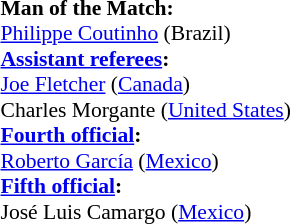<table width=50% style="font-size:90%">
<tr>
<td><br><strong>Man of the Match:</strong>
<br><a href='#'>Philippe Coutinho</a> (Brazil)<br><strong><a href='#'>Assistant referees</a>:</strong>
<br><a href='#'>Joe Fletcher</a> (<a href='#'>Canada</a>)
<br>Charles Morgante (<a href='#'>United States</a>)
<br><strong><a href='#'>Fourth official</a>:</strong>
<br><a href='#'>Roberto García</a> (<a href='#'>Mexico</a>)
<br><strong><a href='#'>Fifth official</a>:</strong>
<br>José Luis Camargo (<a href='#'>Mexico</a>)</td>
</tr>
</table>
